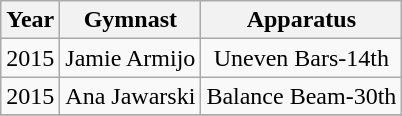<table class="wikitable" align=center style="text-align:center">
<tr>
<th>Year</th>
<th>Gymnast</th>
<th>Apparatus</th>
</tr>
<tr>
<td>2015</td>
<td>Jamie Armijo</td>
<td>Uneven Bars-14th</td>
</tr>
<tr>
<td>2015</td>
<td>Ana Jawarski</td>
<td>Balance Beam-30th</td>
</tr>
<tr>
</tr>
</table>
